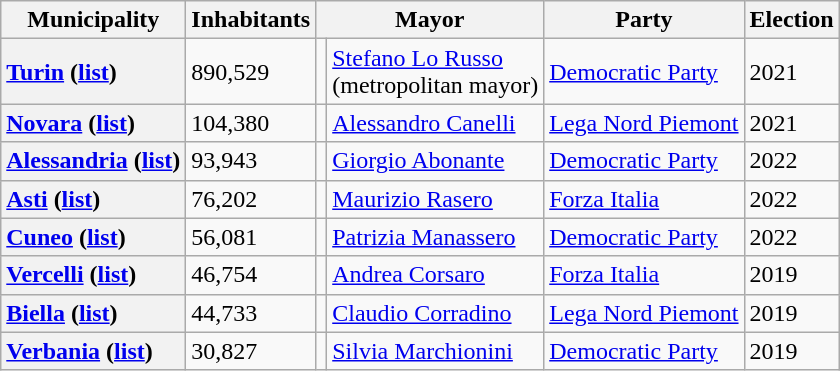<table class="wikitable" border="1">
<tr>
<th scope="col">Municipality</th>
<th colspan=1>Inhabitants</th>
<th colspan=2>Mayor</th>
<th colspan=1>Party</th>
<th colspan=1>Election</th>
</tr>
<tr>
<th scope="row" style="text-align: left;"><a href='#'>Turin</a> (<a href='#'>list</a>)</th>
<td>890,529</td>
<td></td>
<td><a href='#'>Stefano Lo Russo</a><br>(metropolitan mayor)</td>
<td><a href='#'>Democratic Party</a></td>
<td>2021</td>
</tr>
<tr>
<th scope="row" style="text-align: left;"><a href='#'>Novara</a> (<a href='#'>list</a>)</th>
<td>104,380</td>
<td></td>
<td><a href='#'>Alessandro Canelli</a></td>
<td><a href='#'>Lega Nord Piemont</a></td>
<td>2021</td>
</tr>
<tr>
<th scope="row" style="text-align: left;"><a href='#'>Alessandria</a> (<a href='#'>list</a>)</th>
<td>93,943</td>
<td></td>
<td><a href='#'>Giorgio Abonante</a></td>
<td><a href='#'>Democratic Party</a></td>
<td>2022</td>
</tr>
<tr>
<th scope="row" style="text-align: left;"><a href='#'>Asti</a> (<a href='#'>list</a>)</th>
<td>76,202</td>
<td></td>
<td><a href='#'>Maurizio Rasero</a></td>
<td><a href='#'>Forza Italia</a></td>
<td>2022</td>
</tr>
<tr>
<th scope="row" style="text-align: left;"><a href='#'>Cuneo</a> (<a href='#'>list</a>)</th>
<td>56,081</td>
<td></td>
<td><a href='#'>Patrizia Manassero</a></td>
<td><a href='#'>Democratic Party</a></td>
<td>2022</td>
</tr>
<tr>
<th scope="row" style="text-align: left;"><a href='#'>Vercelli</a> (<a href='#'>list</a>)</th>
<td>46,754</td>
<td></td>
<td><a href='#'>Andrea Corsaro</a></td>
<td><a href='#'>Forza Italia</a></td>
<td>2019</td>
</tr>
<tr>
<th scope="row" style="text-align: left;"><a href='#'>Biella</a> (<a href='#'>list</a>)</th>
<td>44,733</td>
<td></td>
<td><a href='#'>Claudio Corradino</a></td>
<td><a href='#'>Lega Nord Piemont</a></td>
<td>2019</td>
</tr>
<tr>
<th scope="row" style="text-align: left;"><a href='#'>Verbania</a> (<a href='#'>list</a>)</th>
<td>30,827</td>
<td></td>
<td><a href='#'>Silvia Marchionini</a></td>
<td><a href='#'>Democratic Party</a></td>
<td>2019</td>
</tr>
</table>
